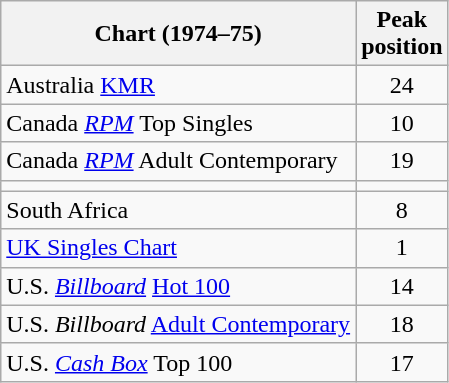<table class="wikitable sortable">
<tr>
<th align="left">Chart (1974–75)</th>
<th align="left">Peak<br>position</th>
</tr>
<tr>
<td>Australia <a href='#'>KMR</a></td>
<td style="text-align:center;">24</td>
</tr>
<tr>
<td>Canada <a href='#'><em>RPM</em></a> Top Singles</td>
<td style="text-align:center;">10</td>
</tr>
<tr>
<td>Canada <a href='#'><em>RPM</em></a> Adult Contemporary</td>
<td style="text-align:center;">19</td>
</tr>
<tr>
<td></td>
</tr>
<tr>
<td>South Africa</td>
<td align="center">8</td>
</tr>
<tr>
<td><a href='#'>UK Singles Chart</a></td>
<td style="text-align:center;">1</td>
</tr>
<tr>
<td>U.S. <em><a href='#'>Billboard</a></em> <a href='#'>Hot 100</a></td>
<td style="text-align:center;">14</td>
</tr>
<tr>
<td>U.S. <em>Billboard</em> <a href='#'>Adult Contemporary</a></td>
<td style="text-align:center;">18</td>
</tr>
<tr>
<td>U.S. <a href='#'><em>Cash Box</em></a> Top 100</td>
<td align="center">17</td>
</tr>
</table>
